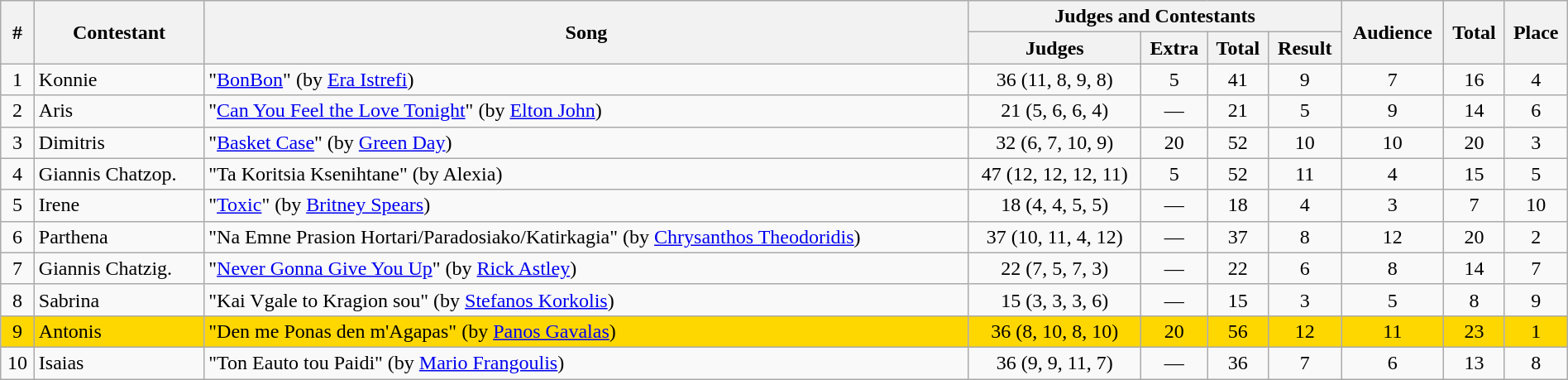<table class="sortable wikitable" style="text-align:center;" width="100%">
<tr>
<th rowspan="2">#</th>
<th rowspan="2">Contestant</th>
<th rowspan="2">Song</th>
<th colspan="4">Judges and Contestants</th>
<th rowspan="2">Audience</th>
<th rowspan="2">Total</th>
<th rowspan="2">Place</th>
</tr>
<tr>
<th width="11%">Judges</th>
<th>Extra</th>
<th>Total</th>
<th>Result</th>
</tr>
<tr>
<td>1</td>
<td align="left">Konnie</td>
<td align="left">"<a href='#'>BonBon</a>" (by <a href='#'>Era Istrefi</a>)</td>
<td>36 (11, 8, 9, 8)</td>
<td>5</td>
<td>41</td>
<td>9</td>
<td>7</td>
<td>16</td>
<td>4</td>
</tr>
<tr>
<td>2</td>
<td align="left">Aris</td>
<td align="left">"<a href='#'>Can You Feel the Love Tonight</a>" (by <a href='#'>Elton John</a>)</td>
<td>21 (5, 6, 6, 4)</td>
<td>—</td>
<td>21</td>
<td>5</td>
<td>9</td>
<td>14</td>
<td>6</td>
</tr>
<tr>
<td>3</td>
<td align="left">Dimitris</td>
<td align="left">"<a href='#'>Basket Case</a>" (by <a href='#'>Green Day</a>)</td>
<td>32 (6, 7, 10, 9)</td>
<td>20</td>
<td>52</td>
<td>10</td>
<td>10</td>
<td>20</td>
<td>3</td>
</tr>
<tr>
<td>4</td>
<td align="left">Giannis Chatzop.</td>
<td align="left">"Ta Koritsia Ksenihtane" (by Alexia)</td>
<td>47 (12, 12, 12, 11)</td>
<td>5</td>
<td>52</td>
<td>11</td>
<td>4</td>
<td>15</td>
<td>5</td>
</tr>
<tr>
<td>5</td>
<td align="left">Irene</td>
<td align="left">"<a href='#'>Toxic</a>" (by <a href='#'>Britney Spears</a>)</td>
<td>18 (4, 4, 5, 5)</td>
<td>—</td>
<td>18</td>
<td>4</td>
<td>3</td>
<td>7</td>
<td>10</td>
</tr>
<tr>
<td>6</td>
<td align="left">Parthena</td>
<td align="left">"Na Emne Prasion Hortari/Paradosiako/Katirkagia" (by <a href='#'>Chrysanthos Theodoridis</a>)</td>
<td>37 (10, 11, 4, 12)</td>
<td>—</td>
<td>37</td>
<td>8</td>
<td>12</td>
<td>20</td>
<td>2</td>
</tr>
<tr>
<td>7</td>
<td align="left">Giannis Chatzig.</td>
<td align="left">"<a href='#'>Never Gonna Give You Up</a>" (by <a href='#'>Rick Astley</a>)</td>
<td>22 (7, 5, 7, 3)</td>
<td>—</td>
<td>22</td>
<td>6</td>
<td>8</td>
<td>14</td>
<td>7</td>
</tr>
<tr>
<td>8</td>
<td align="left">Sabrina</td>
<td align="left">"Kai Vgale to Kragion sou" (by <a href='#'>Stefanos Korkolis</a>)</td>
<td>15 (3, 3, 3, 6)</td>
<td>—</td>
<td>15</td>
<td>3</td>
<td>5</td>
<td>8</td>
<td>9</td>
</tr>
<tr bgcolor="gold">
<td>9</td>
<td align="left">Antonis</td>
<td align="left">"Den me Ponas den m'Agapas" (by <a href='#'>Panos Gavalas</a>)</td>
<td>36 (8, 10, 8, 10)</td>
<td>20</td>
<td>56</td>
<td>12</td>
<td>11</td>
<td>23</td>
<td>1</td>
</tr>
<tr>
<td>10</td>
<td align="left">Isaias</td>
<td align="left">"Ton Eauto tou Paidi" (by <a href='#'>Mario Frangoulis</a>)</td>
<td>36 (9, 9, 11, 7)</td>
<td>—</td>
<td>36</td>
<td>7</td>
<td>6</td>
<td>13</td>
<td>8</td>
</tr>
</table>
